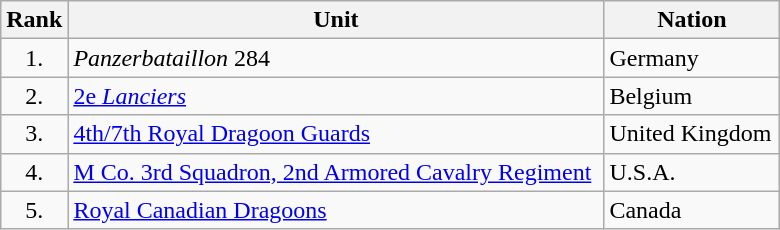<table class="wikitable">
<tr>
<th>Rank</th>
<th scope="col" style="width: 350px;">Unit</th>
<th scope="col" style="width: 110px;">Nation</th>
</tr>
<tr>
<td align="center">1.</td>
<td><em>Panzerbataillon</em> 284</td>
<td>Germany</td>
</tr>
<tr>
<td align="center">2.</td>
<td><a href='#'>2e <em>Lanciers</em></a></td>
<td>Belgium</td>
</tr>
<tr>
<td align="center">3.</td>
<td><a href='#'>4th/7th Royal Dragoon Guards</a></td>
<td>United Kingdom</td>
</tr>
<tr>
<td align="center">4.</td>
<td><a href='#'>M Co. 3rd Squadron, 2nd Armored Cavalry Regiment</a></td>
<td>U.S.A.</td>
</tr>
<tr>
<td align="center">5.</td>
<td><a href='#'>Royal Canadian Dragoons</a></td>
<td>Canada</td>
</tr>
</table>
